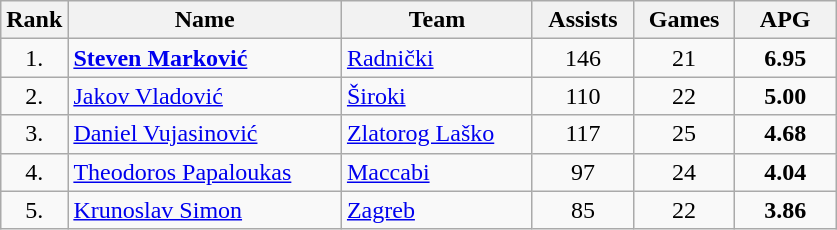<table class="wikitable" style="text-align: center;">
<tr>
<th>Rank</th>
<th width="175">Name</th>
<th width="120">Team</th>
<th width="60">Assists</th>
<th width="60">Games</th>
<th width="60">APG</th>
</tr>
<tr>
<td>1.</td>
<td align="left"> <strong><a href='#'>Steven Marković</a></strong></td>
<td align="left"> <a href='#'>Radnički</a></td>
<td>146</td>
<td>21</td>
<td><strong>6.95</strong></td>
</tr>
<tr>
<td>2.</td>
<td align="left"> <a href='#'>Jakov Vladović</a></td>
<td align="left"> <a href='#'>Široki</a></td>
<td>110</td>
<td>22</td>
<td><strong>5.00</strong></td>
</tr>
<tr>
<td>3.</td>
<td align="left"> <a href='#'>Daniel Vujasinović</a></td>
<td align="left"> <a href='#'>Zlatorog Laško</a></td>
<td>117</td>
<td>25</td>
<td><strong>4.68</strong></td>
</tr>
<tr>
<td>4.</td>
<td align="left"> <a href='#'>Theodoros Papaloukas</a></td>
<td align="left"> <a href='#'>Maccabi</a></td>
<td>97</td>
<td>24</td>
<td><strong>4.04</strong></td>
</tr>
<tr>
<td>5.</td>
<td align="left"> <a href='#'>Krunoslav Simon</a></td>
<td align="left"> <a href='#'>Zagreb</a></td>
<td>85</td>
<td>22</td>
<td><strong>3.86</strong></td>
</tr>
</table>
